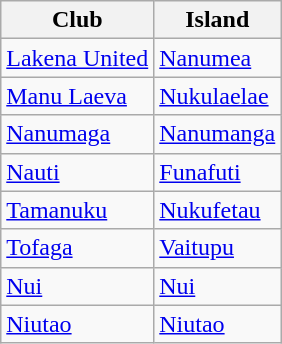<table class="wikitable">
<tr>
<th>Club</th>
<th>Island</th>
</tr>
<tr>
<td><a href='#'>Lakena United</a></td>
<td><a href='#'>Nanumea</a></td>
</tr>
<tr>
<td><a href='#'>Manu Laeva</a></td>
<td><a href='#'>Nukulaelae</a></td>
</tr>
<tr>
<td><a href='#'>Nanumaga</a></td>
<td><a href='#'>Nanumanga</a></td>
</tr>
<tr>
<td><a href='#'>Nauti</a></td>
<td><a href='#'>Funafuti</a></td>
</tr>
<tr>
<td><a href='#'>Tamanuku</a></td>
<td><a href='#'>Nukufetau</a></td>
</tr>
<tr>
<td><a href='#'>Tofaga</a></td>
<td><a href='#'>Vaitupu</a></td>
</tr>
<tr>
<td><a href='#'>Nui</a></td>
<td><a href='#'>Nui</a></td>
</tr>
<tr>
<td><a href='#'>Niutao</a></td>
<td><a href='#'>Niutao</a></td>
</tr>
</table>
